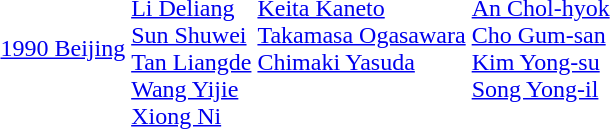<table>
<tr>
<td><a href='#'>1990 Beijing</a></td>
<td><br><a href='#'>Li Deliang</a><br><a href='#'>Sun Shuwei</a><br><a href='#'>Tan Liangde</a><br><a href='#'>Wang Yijie</a><br><a href='#'>Xiong Ni</a></td>
<td valign=top><br><a href='#'>Keita Kaneto</a><br><a href='#'>Takamasa Ogasawara</a><br><a href='#'>Chimaki Yasuda</a></td>
<td valign=top><br><a href='#'>An Chol-hyok</a><br><a href='#'>Cho Gum-san</a><br><a href='#'>Kim Yong-su</a><br><a href='#'>Song Yong-il</a></td>
</tr>
</table>
